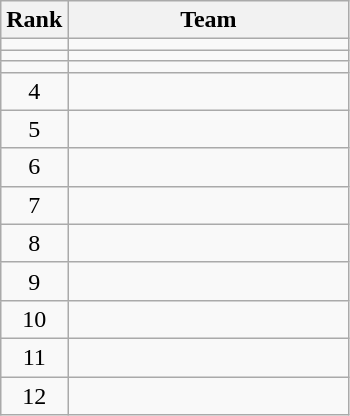<table class=wikitable style="text-align:center;">
<tr>
<th>Rank</th>
<th width=180>Team</th>
</tr>
<tr>
<td></td>
<td align=left></td>
</tr>
<tr>
<td></td>
<td align=left></td>
</tr>
<tr>
<td></td>
<td align=left></td>
</tr>
<tr>
<td>4</td>
<td align=left></td>
</tr>
<tr>
<td>5</td>
<td align=left></td>
</tr>
<tr>
<td>6</td>
<td align=left></td>
</tr>
<tr>
<td>7</td>
<td align=left></td>
</tr>
<tr>
<td>8</td>
<td align=left></td>
</tr>
<tr>
<td>9</td>
<td align=left></td>
</tr>
<tr>
<td>10</td>
<td align=left></td>
</tr>
<tr>
<td>11</td>
<td align=left></td>
</tr>
<tr>
<td>12</td>
<td align=left></td>
</tr>
</table>
